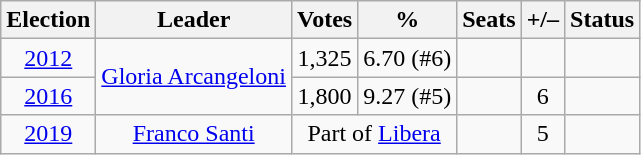<table class=wikitable style=text-align:center>
<tr>
<th>Election</th>
<th>Leader</th>
<th>Votes</th>
<th>%</th>
<th>Seats</th>
<th>+/–</th>
<th>Status</th>
</tr>
<tr>
<td><a href='#'>2012</a></td>
<td rowspan=2><a href='#'>Gloria Arcangeloni</a></td>
<td>1,325</td>
<td>6.70 (#6)</td>
<td></td>
<td></td>
<td></td>
</tr>
<tr>
<td><a href='#'>2016</a></td>
<td>1,800</td>
<td>9.27 (#5)</td>
<td></td>
<td> 6</td>
<td></td>
</tr>
<tr>
<td><a href='#'>2019</a></td>
<td><a href='#'>Franco Santi</a></td>
<td colspan=2>Part of <a href='#'>Libera</a></td>
<td></td>
<td> 5</td>
<td></td>
</tr>
</table>
